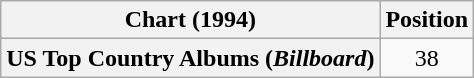<table class="wikitable plainrowheaders" style="text-align:center">
<tr>
<th scope="col">Chart (1994)</th>
<th scope="col">Position</th>
</tr>
<tr>
<th scope="row">US Top Country Albums (<em>Billboard</em>)</th>
<td>38</td>
</tr>
</table>
